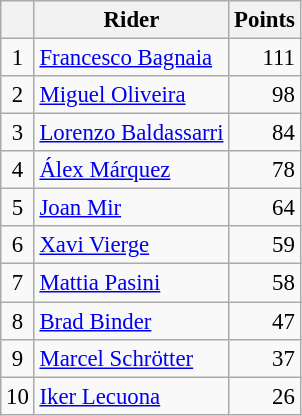<table class="wikitable" style="font-size: 95%;">
<tr>
<th></th>
<th>Rider</th>
<th>Points</th>
</tr>
<tr>
<td align=center>1</td>
<td> <a href='#'>Francesco Bagnaia</a></td>
<td align=right>111</td>
</tr>
<tr>
<td align=center>2</td>
<td> <a href='#'>Miguel Oliveira</a></td>
<td align=right>98</td>
</tr>
<tr>
<td align=center>3</td>
<td> <a href='#'>Lorenzo Baldassarri</a></td>
<td align=right>84</td>
</tr>
<tr>
<td align=center>4</td>
<td> <a href='#'>Álex Márquez</a></td>
<td align=right>78</td>
</tr>
<tr>
<td align=center>5</td>
<td> <a href='#'>Joan Mir</a></td>
<td align=right>64</td>
</tr>
<tr>
<td align=center>6</td>
<td> <a href='#'>Xavi Vierge</a></td>
<td align=right>59</td>
</tr>
<tr>
<td align=center>7</td>
<td> <a href='#'>Mattia Pasini</a></td>
<td align=right>58</td>
</tr>
<tr>
<td align=center>8</td>
<td> <a href='#'>Brad Binder</a></td>
<td align=right>47</td>
</tr>
<tr>
<td align=center>9</td>
<td> <a href='#'>Marcel Schrötter</a></td>
<td align=right>37</td>
</tr>
<tr>
<td align=center>10</td>
<td> <a href='#'>Iker Lecuona</a></td>
<td align=right>26</td>
</tr>
</table>
